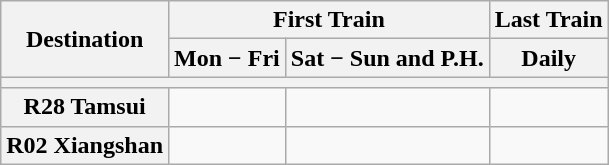<table class="wikitable">
<tr>
<th rowspan="2">Destination</th>
<th colspan="2">First Train</th>
<th>Last Train</th>
</tr>
<tr>
<th>Mon − Fri</th>
<th>Sat − Sun and P.H.</th>
<th>Daily</th>
</tr>
<tr>
<th colspan="4"></th>
</tr>
<tr>
<th>R28 Tamsui</th>
<td></td>
<td></td>
<td></td>
</tr>
<tr>
<th>R02 Xiangshan</th>
<td></td>
<td></td>
<td></td>
</tr>
</table>
